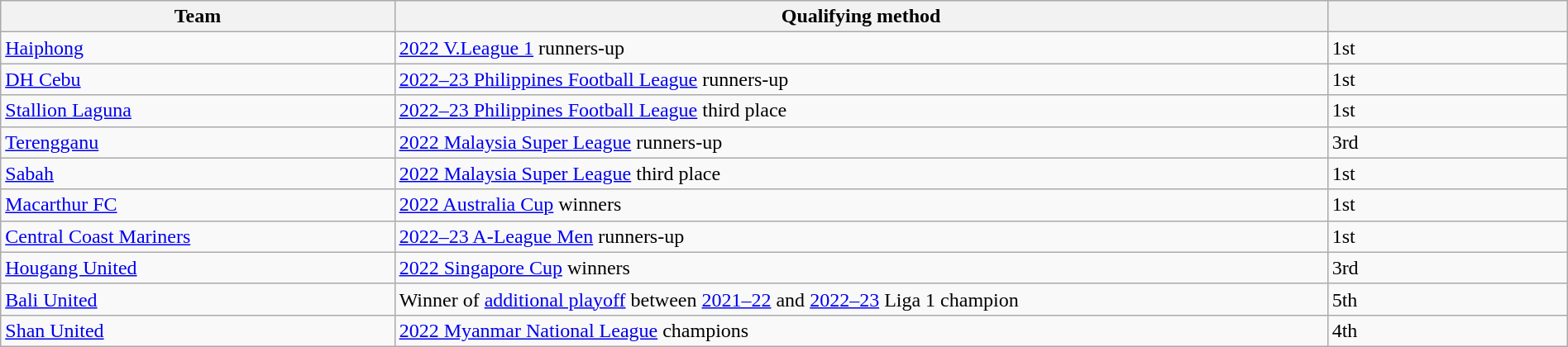<table class="wikitable" style="table-layout:fixed;width:100%;">
<tr>
<th width=25%>Team</th>
<th width=60%>Qualifying method</th>
<th width=15%> </th>
</tr>
<tr>
<td> <a href='#'>Haiphong</a></td>
<td><a href='#'>2022 V.League 1</a> runners-up</td>
<td>1st</td>
</tr>
<tr>
<td> <a href='#'>DH Cebu</a></td>
<td><a href='#'>2022–23 Philippines Football League</a> runners-up</td>
<td>1st</td>
</tr>
<tr>
<td> <a href='#'>Stallion Laguna</a></td>
<td><a href='#'>2022–23 Philippines Football League</a> third place</td>
<td>1st</td>
</tr>
<tr>
<td> <a href='#'>Terengganu</a></td>
<td><a href='#'>2022 Malaysia Super League</a> runners-up</td>
<td>3rd </td>
</tr>
<tr>
<td> <a href='#'>Sabah</a></td>
<td><a href='#'>2022 Malaysia Super League</a> third place</td>
<td>1st</td>
</tr>
<tr>
<td> <a href='#'>Macarthur FC</a></td>
<td><a href='#'>2022 Australia Cup</a> winners</td>
<td>1st</td>
</tr>
<tr>
<td> <a href='#'>Central Coast Mariners</a></td>
<td><a href='#'>2022–23 A-League Men</a> runners-up</td>
<td>1st</td>
</tr>
<tr>
<td> <a href='#'>Hougang United</a></td>
<td><a href='#'>2022 Singapore Cup</a> winners</td>
<td>3rd </td>
</tr>
<tr>
<td> <a href='#'>Bali United</a></td>
<td>Winner of <a href='#'>additional playoff</a> between <a href='#'>2021–22</a> and <a href='#'>2022–23</a> Liga 1 champion</td>
<td>5th </td>
</tr>
<tr>
<td> <a href='#'>Shan United</a></td>
<td><a href='#'>2022 Myanmar National League</a> champions</td>
<td>4th </td>
</tr>
</table>
